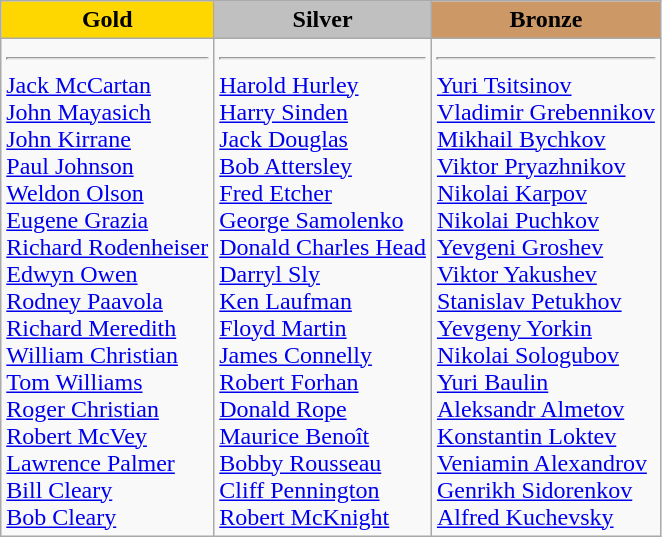<table class="wikitable">
<tr>
<th style="background-color:gold;">Gold</th>
<th style="background-color:silver;">Silver</th>
<th style="background-color:#cc9966;">Bronze</th>
</tr>
<tr valign=top>
<td><hr> <a href='#'>Jack McCartan</a><br> <a href='#'>John Mayasich</a><br> <a href='#'>John Kirrane</a><br> <a href='#'>Paul Johnson</a><br> <a href='#'>Weldon Olson</a><br> <a href='#'>Eugene Grazia</a><br> <a href='#'>Richard Rodenheiser</a><br> <a href='#'>Edwyn Owen</a><br> <a href='#'>Rodney Paavola</a><br> <a href='#'>Richard Meredith</a><br> <a href='#'>William Christian</a><br> <a href='#'>Tom Williams</a><br> <a href='#'>Roger Christian</a><br> <a href='#'>Robert McVey</a><br> <a href='#'>Lawrence Palmer</a><br> <a href='#'>Bill Cleary</a><br> <a href='#'>Bob Cleary</a><br></td>
<td><hr> <a href='#'>Harold Hurley</a><br> <a href='#'>Harry Sinden</a><br> <a href='#'>Jack Douglas</a><br> <a href='#'>Bob Attersley</a><br> <a href='#'>Fred Etcher</a><br> <a href='#'>George Samolenko</a><br> <a href='#'>Donald Charles Head</a><br> <a href='#'>Darryl Sly</a><br> <a href='#'>Ken Laufman</a><br> <a href='#'>Floyd Martin</a><br> <a href='#'>James Connelly</a><br> <a href='#'>Robert Forhan</a><br> <a href='#'>Donald Rope</a><br> <a href='#'>Maurice Benoît</a><br> <a href='#'>Bobby Rousseau</a><br> <a href='#'>Cliff Pennington</a><br> <a href='#'>Robert McKnight</a></td>
<td><hr> <a href='#'>Yuri Tsitsinov</a><br> <a href='#'>Vladimir Grebennikov</a><br> <a href='#'>Mikhail Bychkov</a><br> <a href='#'>Viktor Pryazhnikov</a><br><a href='#'>Nikolai Karpov</a><br> <a href='#'>Nikolai Puchkov</a><br> <a href='#'>Yevgeni Groshev</a><br> <a href='#'>Viktor Yakushev</a><br> <a href='#'>Stanislav Petukhov</a><br> <a href='#'>Yevgeny Yorkin</a><br> <a href='#'>Nikolai Sologubov</a><br> <a href='#'>Yuri Baulin</a><br> <a href='#'>Aleksandr Almetov</a><br> <a href='#'>Konstantin Loktev</a><br> <a href='#'>Veniamin Alexandrov</a><br> <a href='#'>Genrikh Sidorenkov</a><br> <a href='#'>Alfred Kuchevsky</a></td>
</tr>
</table>
